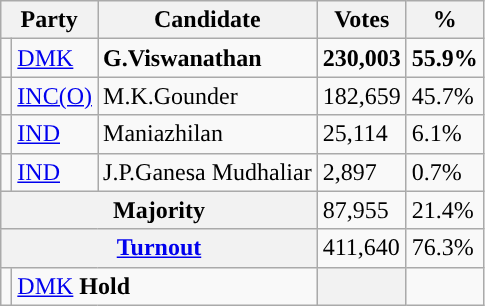<table class="wikitable sortable">
<tr>
<th colspan="2">Party</th>
<th>Candidate</th>
<th>Votes</th>
<th>%</th>
</tr>
<tr>
<td></td>
<td><a href='#'>DMK</a></td>
<td><strong>G.Viswanathan</strong></td>
<td><strong>230,003</strong></td>
<td><strong>55.9%</strong></td>
</tr>
<tr>
<td></td>
<td><a href='#'>INC(O)</a></td>
<td>M.K.Gounder</td>
<td>182,659</td>
<td>45.7%</td>
</tr>
<tr>
<td></td>
<td><a href='#'>IND</a></td>
<td>Maniazhilan</td>
<td>25,114</td>
<td>6.1%</td>
</tr>
<tr>
<td></td>
<td><a href='#'>IND</a></td>
<td>J.P.Ganesa Mudhaliar</td>
<td>2,897</td>
<td>0.7%</td>
</tr>
<tr>
<th colspan="3">Majority</th>
<td>87,955</td>
<td>21.4%</td>
</tr>
<tr>
<th colspan="3"><a href='#'>Turnout</a></th>
<td>411,640</td>
<td>76.3%</td>
</tr>
<tr>
<td></td>
<td colspan="2"><a href='#'>DMK</a> <strong>Hold</strong></td>
<th></th>
<td></td>
</tr>
</table>
